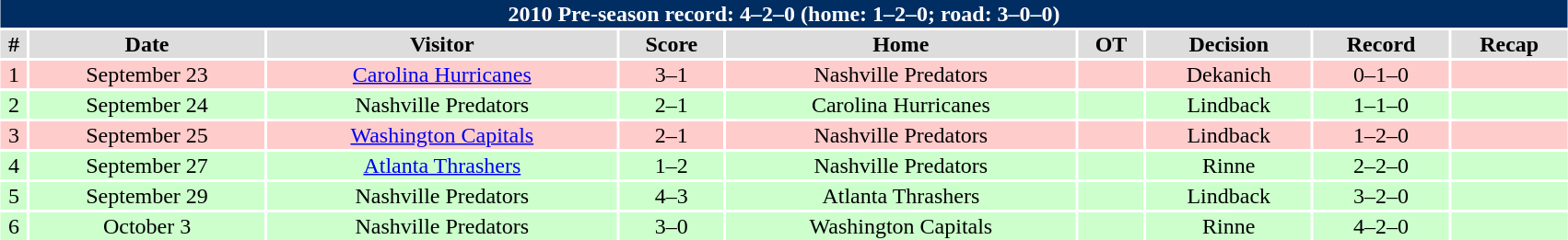<table class="toccolours collapsible collapsed" width=90% style="clear:both; margin:1.5em auto; text-align:center">
<tr>
<th colspan=11 style="background:#002D62; color:white;">2010 Pre-season record: 4–2–0 (home: 1–2–0; road: 3–0–0)</th>
</tr>
<tr align="center" bgcolor="#dddddd">
<td><strong>#</strong></td>
<td><strong>Date</strong></td>
<td><strong>Visitor</strong></td>
<td><strong>Score</strong></td>
<td><strong>Home</strong></td>
<td><strong>OT</strong></td>
<td><strong>Decision</strong></td>
<td><strong>Record</strong></td>
<td><strong>Recap</strong></td>
</tr>
<tr align="center" bgcolor="#ffcccc">
<td>1</td>
<td>September 23</td>
<td><a href='#'>Carolina Hurricanes</a></td>
<td>3–1</td>
<td>Nashville Predators</td>
<td></td>
<td>Dekanich</td>
<td>0–1–0</td>
<td></td>
</tr>
<tr align="center" bgcolor="#ccffcc">
<td>2</td>
<td>September 24</td>
<td>Nashville Predators</td>
<td>2–1</td>
<td>Carolina Hurricanes</td>
<td></td>
<td>Lindback</td>
<td>1–1–0</td>
<td></td>
</tr>
<tr align="center" bgcolor="#ffcccc">
<td>3</td>
<td>September 25</td>
<td><a href='#'>Washington Capitals</a></td>
<td>2–1</td>
<td>Nashville Predators</td>
<td></td>
<td>Lindback</td>
<td>1–2–0</td>
<td></td>
</tr>
<tr align="center" bgcolor="#ccffcc">
<td>4</td>
<td>September 27</td>
<td><a href='#'>Atlanta Thrashers</a></td>
<td>1–2</td>
<td>Nashville Predators</td>
<td></td>
<td>Rinne</td>
<td>2–2–0</td>
<td></td>
</tr>
<tr align="center" bgcolor="#ccffcc">
<td>5</td>
<td>September 29</td>
<td>Nashville Predators</td>
<td>4–3</td>
<td>Atlanta Thrashers</td>
<td></td>
<td>Lindback</td>
<td>3–2–0</td>
<td></td>
</tr>
<tr align="center" bgcolor="#ccffcc">
<td>6</td>
<td>October 3</td>
<td>Nashville Predators</td>
<td>3–0</td>
<td>Washington Capitals</td>
<td></td>
<td>Rinne</td>
<td>4–2–0</td>
<td></td>
</tr>
</table>
